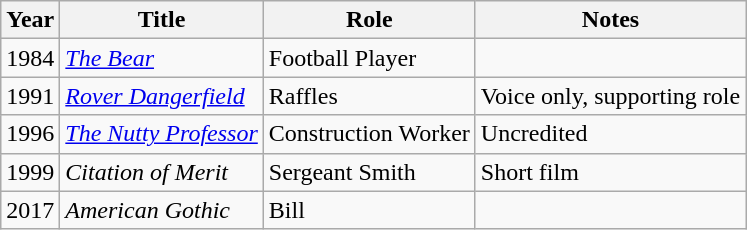<table class="wikitable sortable">
<tr>
<th>Year</th>
<th>Title</th>
<th>Role</th>
<th class="unsortable">Notes</th>
</tr>
<tr>
<td>1984</td>
<td><em><a href='#'>The Bear</a></em></td>
<td>Football Player</td>
<td></td>
</tr>
<tr>
<td>1991</td>
<td><em><a href='#'>Rover Dangerfield</a></em></td>
<td>Raffles</td>
<td>Voice only, supporting role</td>
</tr>
<tr>
<td>1996</td>
<td><em><a href='#'>The Nutty Professor</a></em></td>
<td>Construction Worker</td>
<td>Uncredited</td>
</tr>
<tr>
<td>1999</td>
<td><em>Citation of Merit</em></td>
<td>Sergeant Smith</td>
<td>Short film</td>
</tr>
<tr>
<td>2017</td>
<td><em>American Gothic</em></td>
<td>Bill</td>
<td></td>
</tr>
</table>
